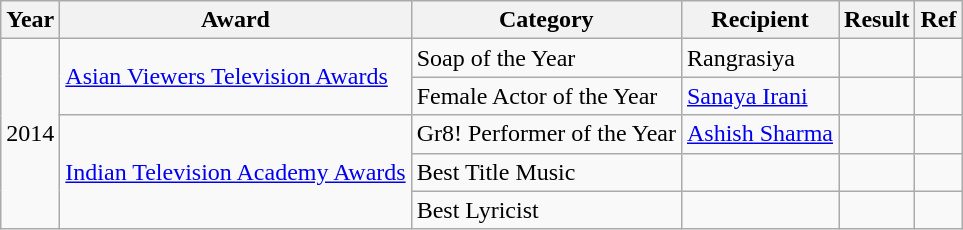<table class="wikitable sortable">
<tr style="text-align:center;">
<th>Year</th>
<th>Award</th>
<th>Category</th>
<th>Recipient</th>
<th>Result</th>
<th>Ref</th>
</tr>
<tr>
<td rowspan=5>2014</td>
<td rowspan=2><a href='#'>Asian Viewers Television Awards</a></td>
<td>Soap of the Year</td>
<td>Rangrasiya</td>
<td></td>
<td></td>
</tr>
<tr>
<td>Female Actor of the Year</td>
<td><a href='#'>Sanaya Irani</a></td>
<td></td>
<td></td>
</tr>
<tr>
<td rowspan=3><a href='#'>Indian Television Academy Awards</a></td>
<td>Gr8! Performer of the Year</td>
<td><a href='#'>Ashish Sharma</a></td>
<td></td>
<td></td>
</tr>
<tr>
<td>Best Title Music</td>
<td></td>
<td></td>
<td></td>
</tr>
<tr>
<td>Best Lyricist</td>
<td></td>
<td></td>
<td></td>
</tr>
</table>
